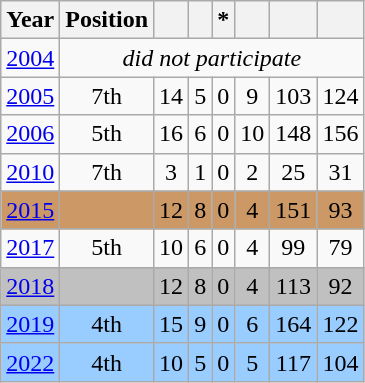<table class="wikitable" style="text-align: center;">
<tr>
<th>Year</th>
<th>Position</th>
<th></th>
<th></th>
<th>*</th>
<th></th>
<th></th>
<th></th>
</tr>
<tr>
<td> <a href='#'>2004</a></td>
<td colspan=7><em>did not participate</em></td>
</tr>
<tr>
<td> <a href='#'>2005</a></td>
<td>7th</td>
<td>14</td>
<td>5</td>
<td>0</td>
<td>9</td>
<td>103</td>
<td>124</td>
</tr>
<tr>
<td> <a href='#'>2006</a></td>
<td>5th</td>
<td>16</td>
<td>6</td>
<td>0</td>
<td>10</td>
<td>148</td>
<td>156</td>
</tr>
<tr>
<td> <a href='#'>2010</a></td>
<td>7th</td>
<td>3</td>
<td>1</td>
<td>0</td>
<td>2</td>
<td>25</td>
<td>31</td>
</tr>
<tr bgcolor=cc9966>
<td> <a href='#'>2015</a></td>
<td></td>
<td>12</td>
<td>8</td>
<td>0</td>
<td>4</td>
<td>151</td>
<td>93</td>
</tr>
<tr>
<td> <a href='#'>2017</a></td>
<td>5th</td>
<td>10</td>
<td>6</td>
<td>0</td>
<td>4</td>
<td>99</td>
<td>79</td>
</tr>
<tr bgcolor=silver>
<td> <a href='#'>2018</a></td>
<td></td>
<td>12</td>
<td>8</td>
<td>0</td>
<td>4</td>
<td>113</td>
<td>92</td>
</tr>
<tr style="background:#9acdff;">
<td> <a href='#'>2019</a></td>
<td>4th</td>
<td>15</td>
<td>9</td>
<td>0</td>
<td>6</td>
<td>164</td>
<td>122</td>
</tr>
<tr style="background:#9acdff;">
<td> <a href='#'>2022</a></td>
<td>4th</td>
<td>10</td>
<td>5</td>
<td>0</td>
<td>5</td>
<td>117</td>
<td>104</td>
</tr>
</table>
